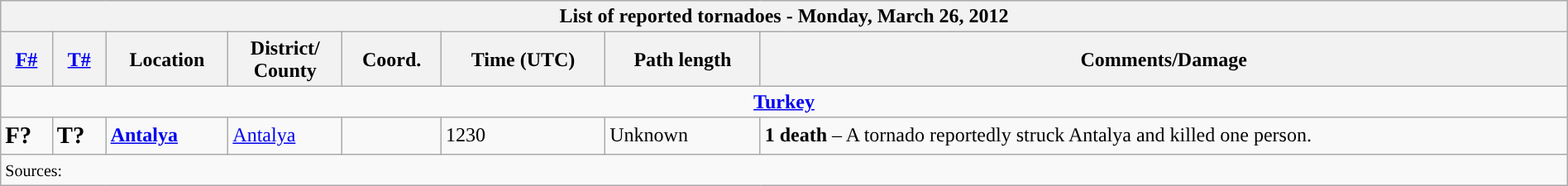<table class="wikitable collapsible" width="100%">
<tr>
<th colspan="8">List of reported tornadoes - Monday, March 26, 2012</th>
</tr>
<tr>
<th><a href='#'>F#</a></th>
<th><a href='#'>T#</a></th>
<th>Location</th>
<th>District/<br>County</th>
<th>Coord.</th>
<th>Time (UTC)</th>
<th>Path length</th>
<th>Comments/Damage</th>
</tr>
<tr>
<td colspan="8" align=center><strong><a href='#'>Turkey</a></strong></td>
</tr>
<tr>
<td><big><strong>F?</strong></big></td>
<td><big><strong>T?</strong></big></td>
<td><strong><a href='#'>Antalya</a></strong></td>
<td><a href='#'>Antalya</a></td>
<td></td>
<td>1230</td>
<td>Unknown</td>
<td><strong>1 death</strong> – A tornado reportedly struck Antalya and killed one person.</td>
</tr>
<tr>
<td colspan="8"><small>Sources:  </small></td>
</tr>
</table>
